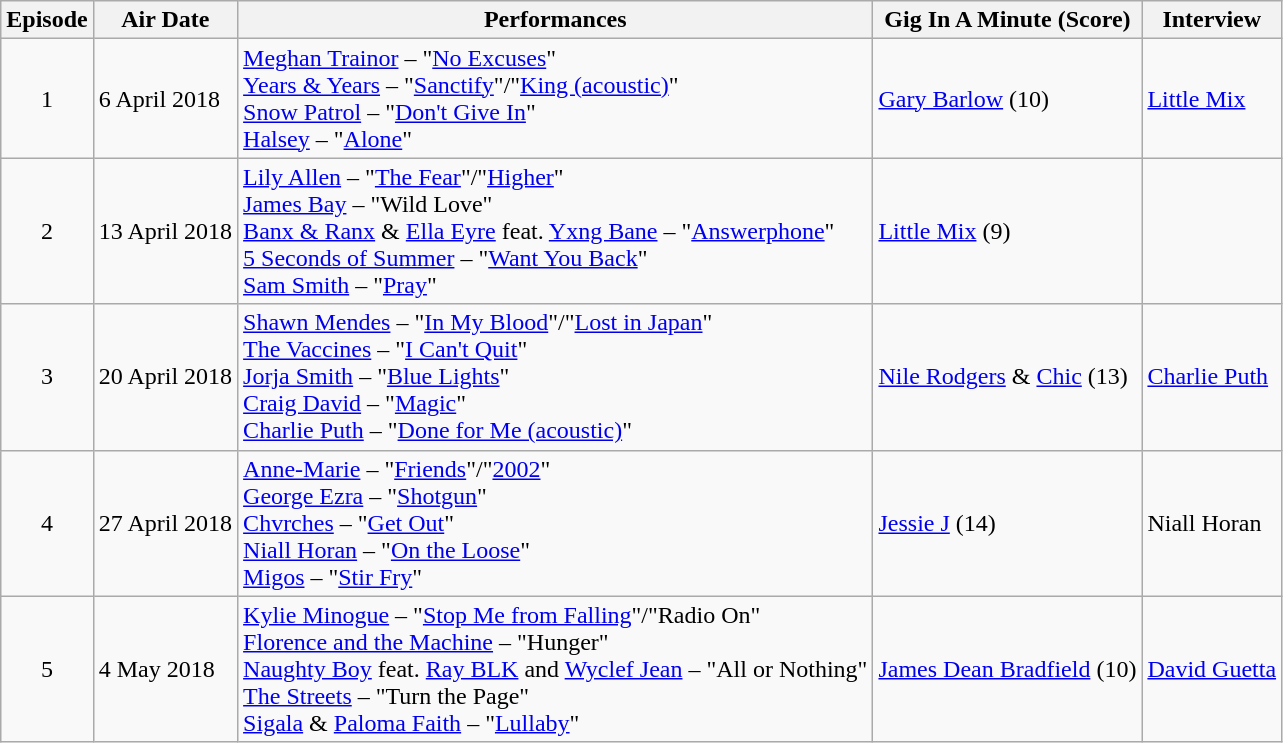<table class="wikitable">
<tr>
<th>Episode</th>
<th>Air Date</th>
<th>Performances</th>
<th>Gig In A Minute (Score)</th>
<th>Interview</th>
</tr>
<tr>
<td align=center>1</td>
<td>6 April 2018</td>
<td><a href='#'>Meghan Trainor</a> – "<a href='#'>No Excuses</a>"<br><a href='#'>Years & Years</a> – "<a href='#'>Sanctify</a>"/"<a href='#'>King (acoustic)</a>"<br> <a href='#'>Snow Patrol</a> – "<a href='#'>Don't Give In</a>"<br><a href='#'>Halsey</a> – "<a href='#'>Alone</a>"</td>
<td><a href='#'>Gary Barlow</a> (10)</td>
<td><a href='#'>Little Mix</a></td>
</tr>
<tr>
<td align=center>2</td>
<td>13 April 2018</td>
<td><a href='#'>Lily Allen</a> – "<a href='#'>The Fear</a>"/"<a href='#'>Higher</a>"<br><a href='#'>James Bay</a> – "Wild Love"<br><a href='#'>Banx & Ranx</a> & <a href='#'>Ella Eyre</a> feat. <a href='#'>Yxng Bane</a> – "<a href='#'>Answerphone</a>"<br><a href='#'>5 Seconds of Summer</a> – "<a href='#'>Want You Back</a>"<br><a href='#'>Sam Smith</a> – "<a href='#'>Pray</a>"</td>
<td><a href='#'>Little Mix</a> (9)</td>
<td></td>
</tr>
<tr>
<td align=center>3</td>
<td>20 April 2018</td>
<td><a href='#'>Shawn Mendes</a> – "<a href='#'>In My Blood</a>"/"<a href='#'>Lost in Japan</a>"<br><a href='#'>The Vaccines</a> – "<a href='#'>I Can't Quit</a>"<br><a href='#'>Jorja Smith</a> – "<a href='#'>Blue Lights</a>"<br><a href='#'>Craig David</a> – "<a href='#'>Magic</a>"<br><a href='#'>Charlie Puth</a> – "<a href='#'>Done for Me (acoustic)</a>"</td>
<td><a href='#'>Nile Rodgers</a> & <a href='#'>Chic</a> (13)</td>
<td><a href='#'>Charlie Puth</a></td>
</tr>
<tr>
<td align=center>4</td>
<td>27 April 2018</td>
<td><a href='#'>Anne-Marie</a> – "<a href='#'>Friends</a>"/"<a href='#'>2002</a>"<br><a href='#'>George Ezra</a> – "<a href='#'>Shotgun</a>"<br><a href='#'>Chvrches</a> – "<a href='#'>Get Out</a>"<br><a href='#'>Niall Horan</a> – "<a href='#'>On the Loose</a>"<br><a href='#'>Migos</a> – "<a href='#'>Stir Fry</a>"</td>
<td><a href='#'>Jessie J</a> (14)</td>
<td>Niall Horan</td>
</tr>
<tr>
<td align=center>5</td>
<td>4 May 2018</td>
<td><a href='#'>Kylie Minogue</a> – "<a href='#'>Stop Me from Falling</a>"/"Radio On"<br><a href='#'>Florence and the Machine</a> – "Hunger"<br><a href='#'>Naughty Boy</a> feat. <a href='#'>Ray BLK</a> and <a href='#'>Wyclef Jean</a> – "All or Nothing"<br><a href='#'>The Streets</a> – "Turn the Page"<br><a href='#'>Sigala</a> & <a href='#'>Paloma Faith</a> – "<a href='#'>Lullaby</a>"</td>
<td><a href='#'>James Dean Bradfield</a> (10)</td>
<td><a href='#'>David Guetta</a></td>
</tr>
</table>
